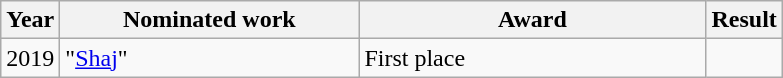<table class="wikitable">
<tr>
<th>Year</th>
<th scope="col" style="width:12em;">Nominated work</th>
<th scope="col" style="width:14em;">Award</th>
<th>Result</th>
</tr>
<tr>
<td>2019</td>
<td>"<a href='#'>Shaj</a>"</td>
<td>First place</td>
<td></td>
</tr>
</table>
